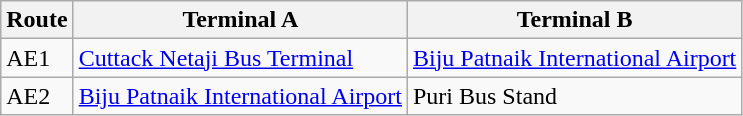<table class="wikitable sortable">
<tr>
<th>Route</th>
<th>Terminal A</th>
<th>Terminal B</th>
</tr>
<tr>
<td>AE1</td>
<td><a href='#'>Cuttack Netaji Bus Terminal</a></td>
<td><a href='#'>Biju Patnaik International Airport</a></td>
</tr>
<tr>
<td>AE2</td>
<td><a href='#'>Biju Patnaik International Airport</a></td>
<td>Puri Bus Stand</td>
</tr>
</table>
